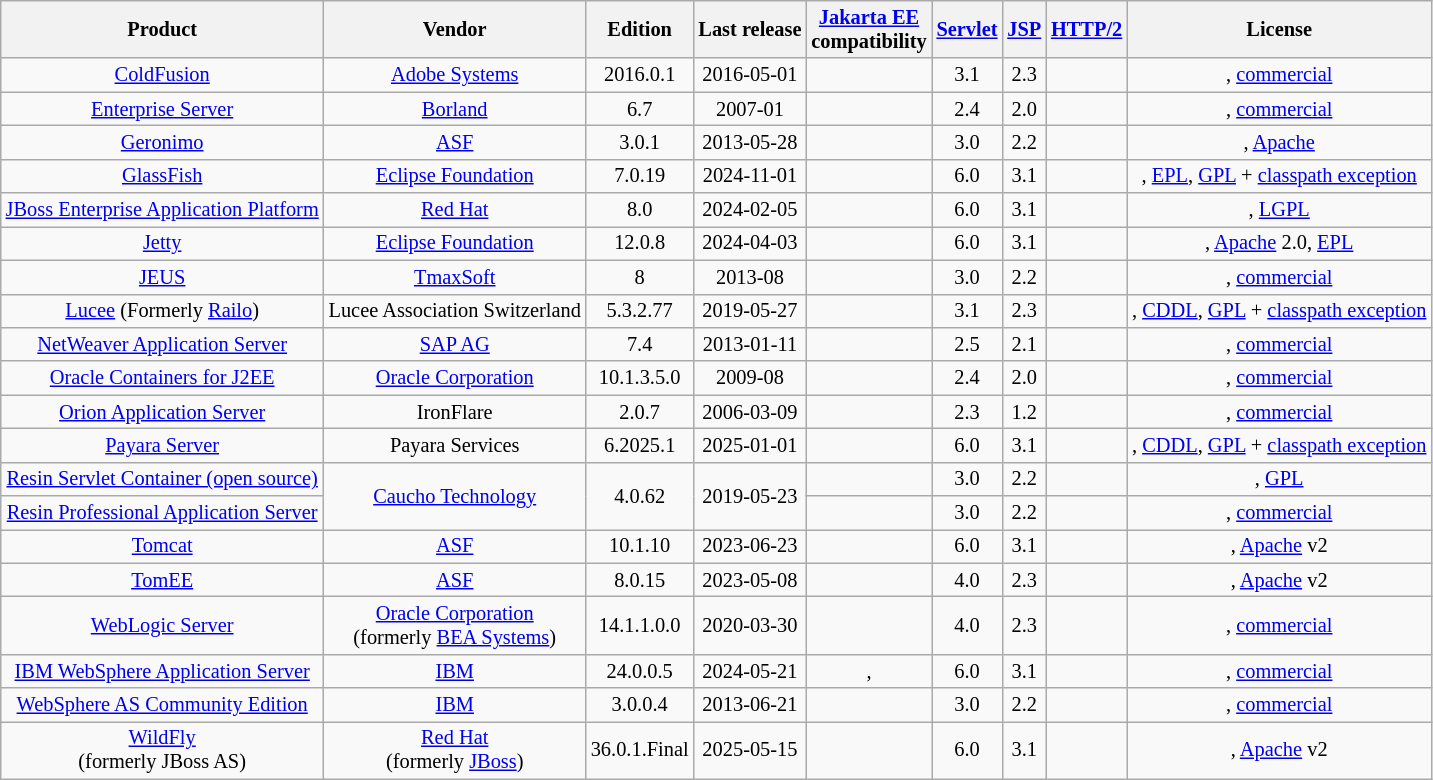<table class="sortable wikitable" style="font-size: 85%; text-align: center; width: auto;">
<tr>
<th>Product</th>
<th>Vendor</th>
<th>Edition</th>
<th>Last release</th>
<th><a href='#'>Jakarta EE</a><br>compatibility</th>
<th><a href='#'>Servlet</a></th>
<th><a href='#'>JSP</a></th>
<th><a href='#'>HTTP/2</a></th>
<th>License</th>
</tr>
<tr>
<td><a href='#'>ColdFusion</a></td>
<td><a href='#'>Adobe Systems</a></td>
<td>2016.0.1</td>
<td>2016-05-01</td>
<td></td>
<td>3.1</td>
<td>2.3</td>
<td></td>
<td>, <a href='#'>commercial</a></td>
</tr>
<tr>
<td><a href='#'>Enterprise Server</a></td>
<td><a href='#'>Borland</a></td>
<td>6.7</td>
<td>2007-01</td>
<td></td>
<td>2.4</td>
<td>2.0</td>
<td></td>
<td>, <a href='#'>commercial</a></td>
</tr>
<tr>
<td><a href='#'>Geronimo</a></td>
<td><a href='#'>ASF</a></td>
<td>3.0.1</td>
<td>2013-05-28</td>
<td></td>
<td>3.0</td>
<td>2.2</td>
<td></td>
<td>, <a href='#'>Apache</a></td>
</tr>
<tr>
<td><a href='#'>GlassFish</a></td>
<td><a href='#'>Eclipse Foundation</a></td>
<td>7.0.19</td>
<td>2024-11-01</td>
<td></td>
<td>6.0</td>
<td>3.1</td>
<td></td>
<td>, <a href='#'>EPL</a>, <a href='#'>GPL</a> + <a href='#'>classpath exception</a></td>
</tr>
<tr>
<td><a href='#'>JBoss Enterprise Application Platform</a></td>
<td><a href='#'>Red Hat</a></td>
<td>8.0</td>
<td>2024-02-05</td>
<td></td>
<td>6.0</td>
<td>3.1</td>
<td></td>
<td>, <a href='#'>LGPL</a></td>
</tr>
<tr>
<td><a href='#'>Jetty</a></td>
<td><a href='#'>Eclipse Foundation</a></td>
<td>12.0.8</td>
<td>2024-04-03</td>
<td></td>
<td>6.0</td>
<td>3.1</td>
<td></td>
<td>, <a href='#'>Apache</a> 2.0, <a href='#'>EPL</a></td>
</tr>
<tr>
<td><a href='#'>JEUS</a></td>
<td><a href='#'>TmaxSoft</a></td>
<td>8</td>
<td>2013-08</td>
<td></td>
<td>3.0</td>
<td>2.2</td>
<td></td>
<td>, <a href='#'>commercial</a></td>
</tr>
<tr>
<td><a href='#'>Lucee</a> (Formerly <a href='#'>Railo</a>)</td>
<td>Lucee Association Switzerland</td>
<td>5.3.2.77</td>
<td 2017-12-22>2019-05-27</td>
<td></td>
<td>3.1</td>
<td>2.3</td>
<td></td>
<td>, <a href='#'>CDDL</a>, <a href='#'>GPL</a> + <a href='#'>classpath exception</a></td>
</tr>
<tr>
<td><a href='#'>NetWeaver Application Server</a></td>
<td><a href='#'>SAP AG</a></td>
<td>7.4</td>
<td>2013-01-11</td>
<td></td>
<td>2.5</td>
<td>2.1</td>
<td></td>
<td>, <a href='#'>commercial</a></td>
</tr>
<tr>
<td><a href='#'>Oracle Containers for J2EE</a></td>
<td><a href='#'>Oracle Corporation</a></td>
<td>10.1.3.5.0</td>
<td>2009-08</td>
<td></td>
<td>2.4</td>
<td>2.0</td>
<td></td>
<td>, <a href='#'>commercial</a></td>
</tr>
<tr>
<td><a href='#'>Orion Application Server</a></td>
<td>IronFlare</td>
<td>2.0.7</td>
<td>2006-03-09</td>
<td></td>
<td>2.3</td>
<td>1.2</td>
<td></td>
<td>, <a href='#'>commercial</a></td>
</tr>
<tr>
<td><a href='#'>Payara Server</a></td>
<td>Payara Services</td>
<td>6.2025.1</td>
<td>2025-01-01</td>
<td></td>
<td>6.0</td>
<td>3.1</td>
<td></td>
<td>, <a href='#'>CDDL</a>, <a href='#'>GPL</a> + <a href='#'>classpath exception</a></td>
</tr>
<tr>
<td><a href='#'>Resin Servlet Container (open source)</a></td>
<td rowspan="2"><a href='#'>Caucho Technology</a></td>
<td rowspan="2">4.0.62</td>
<td rowspan="2">2019-05-23</td>
<td></td>
<td>3.0</td>
<td>2.2</td>
<td></td>
<td>, <a href='#'>GPL</a></td>
</tr>
<tr>
<td><a href='#'>Resin Professional Application Server</a></td>
<td></td>
<td>3.0</td>
<td>2.2</td>
<td></td>
<td>, <a href='#'>commercial</a></td>
</tr>
<tr>
<td><a href='#'>Tomcat</a></td>
<td><a href='#'>ASF</a></td>
<td>10.1.10</td>
<td>2023-06-23</td>
<td></td>
<td>6.0</td>
<td>3.1</td>
<td></td>
<td>, <a href='#'>Apache</a> v2</td>
</tr>
<tr>
<td><a href='#'>TomEE</a></td>
<td><a href='#'>ASF</a></td>
<td>8.0.15</td>
<td>2023-05-08</td>
<td></td>
<td>4.0</td>
<td>2.3</td>
<td></td>
<td>, <a href='#'>Apache</a> v2</td>
</tr>
<tr>
<td><a href='#'>WebLogic Server</a></td>
<td><a href='#'>Oracle Corporation</a><br>(formerly <a href='#'>BEA Systems</a>)</td>
<td>14.1.1.0.0</td>
<td>2020-03-30 </td>
<td></td>
<td>4.0</td>
<td>2.3</td>
<td></td>
<td>, <a href='#'>commercial</a></td>
</tr>
<tr>
<td><a href='#'>IBM WebSphere Application Server</a></td>
<td><a href='#'>IBM</a></td>
<td>24.0.0.5</td>
<td>2024-05-21</td>
<td>,</td>
<td>6.0</td>
<td>3.1</td>
<td></td>
<td>, <a href='#'>commercial</a></td>
</tr>
<tr>
<td><a href='#'>WebSphere AS Community Edition</a></td>
<td><a href='#'>IBM</a></td>
<td>3.0.0.4</td>
<td>2013-06-21</td>
<td></td>
<td>3.0</td>
<td>2.2</td>
<td></td>
<td>, <a href='#'>commercial</a></td>
</tr>
<tr>
<td><a href='#'>WildFly</a><br>(formerly JBoss AS)</td>
<td><a href='#'>Red Hat</a><br>(formerly <a href='#'>JBoss</a>)</td>
<td>36.0.1.Final</td>
<td>2025-05-15</td>
<td></td>
<td>6.0</td>
<td>3.1</td>
<td></td>
<td>, <a href='#'>Apache</a> v2</td>
</tr>
</table>
